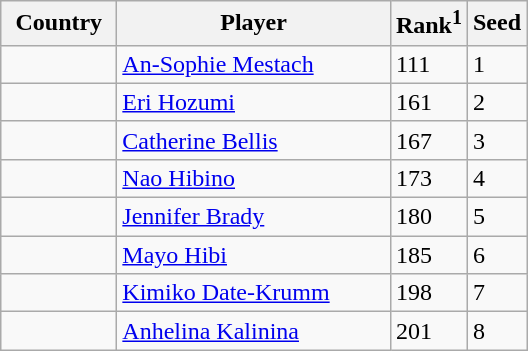<table class="sortable wikitable">
<tr>
<th width="70">Country</th>
<th width="175">Player</th>
<th>Rank<sup>1</sup></th>
<th>Seed</th>
</tr>
<tr>
<td></td>
<td><a href='#'>An-Sophie Mestach</a></td>
<td>111</td>
<td>1</td>
</tr>
<tr>
<td></td>
<td><a href='#'>Eri Hozumi</a></td>
<td>161</td>
<td>2</td>
</tr>
<tr>
<td></td>
<td><a href='#'>Catherine Bellis</a></td>
<td>167</td>
<td>3</td>
</tr>
<tr>
<td></td>
<td><a href='#'>Nao Hibino</a></td>
<td>173</td>
<td>4</td>
</tr>
<tr>
<td></td>
<td><a href='#'>Jennifer Brady</a></td>
<td>180</td>
<td>5</td>
</tr>
<tr>
<td></td>
<td><a href='#'>Mayo Hibi</a></td>
<td>185</td>
<td>6</td>
</tr>
<tr>
<td></td>
<td><a href='#'>Kimiko Date-Krumm</a></td>
<td>198</td>
<td>7</td>
</tr>
<tr>
<td></td>
<td><a href='#'>Anhelina Kalinina</a></td>
<td>201</td>
<td>8</td>
</tr>
</table>
